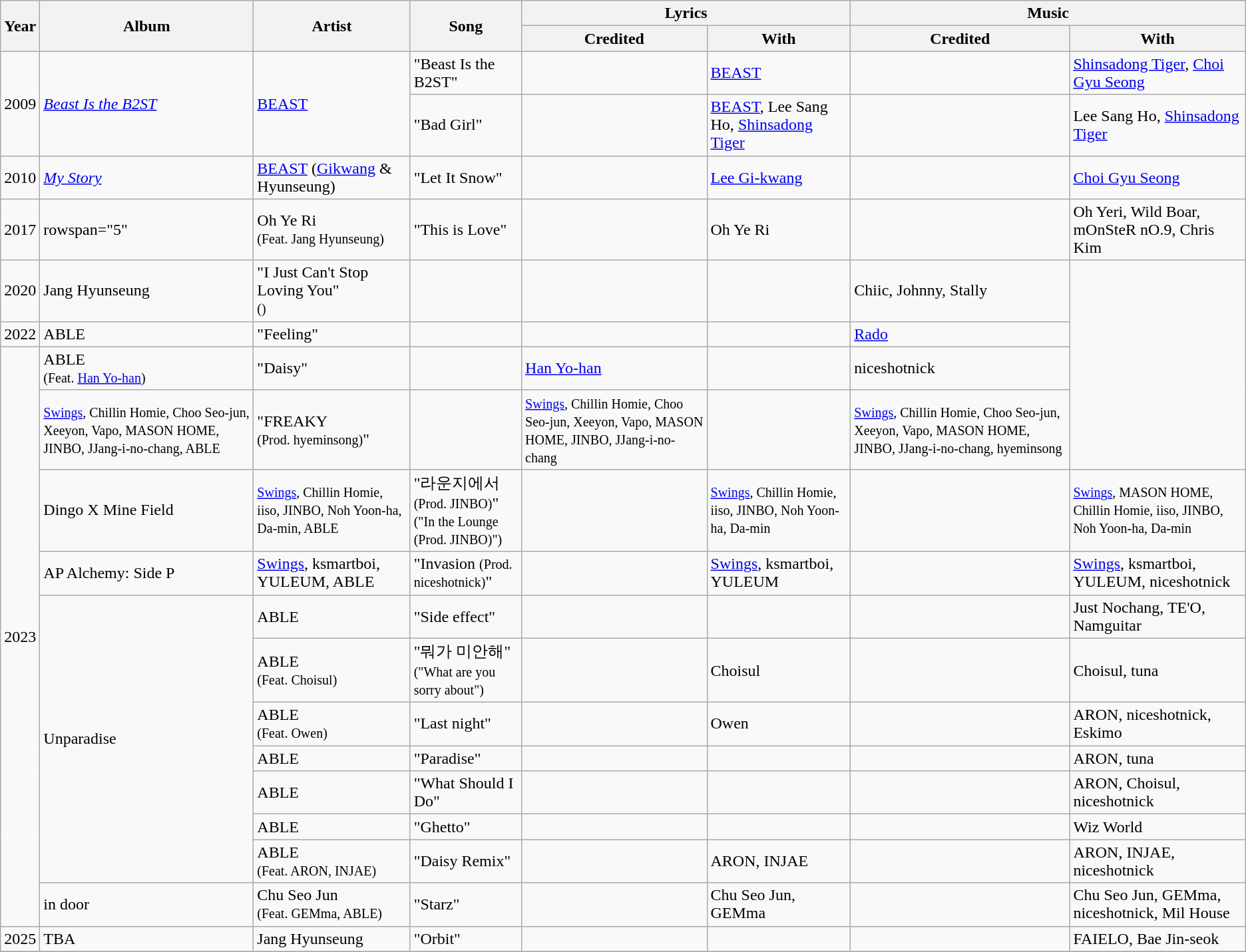<table class="wikitable">
<tr>
<th rowspan="2">Year</th>
<th rowspan="2">Album</th>
<th rowspan="2">Artist</th>
<th rowspan="2">Song</th>
<th colspan="2">Lyrics</th>
<th colspan="2">Music</th>
</tr>
<tr>
<th>Credited</th>
<th>With</th>
<th>Credited</th>
<th>With</th>
</tr>
<tr>
<td rowspan="2">2009</td>
<td rowspan="2"><em><a href='#'>Beast Is the B2ST</a></em></td>
<td rowspan="2"><a href='#'>BEAST</a></td>
<td>"Beast Is the B2ST"</td>
<td></td>
<td><a href='#'>BEAST</a></td>
<td></td>
<td><a href='#'>Shinsadong Tiger</a>, <a href='#'>Choi Gyu Seong</a></td>
</tr>
<tr>
<td>"Bad Girl"</td>
<td></td>
<td><a href='#'>BEAST</a>, Lee Sang Ho, <a href='#'>Shinsadong Tiger</a></td>
<td></td>
<td>Lee Sang Ho, <a href='#'>Shinsadong Tiger</a></td>
</tr>
<tr>
<td>2010</td>
<td><em><a href='#'>My Story</a></em></td>
<td><a href='#'>BEAST</a> (<a href='#'>Gikwang</a> & Hyunseung)</td>
<td>"Let It Snow"</td>
<td></td>
<td><a href='#'>Lee Gi-kwang</a></td>
<td></td>
<td><a href='#'>Choi Gyu Seong</a></td>
</tr>
<tr>
<td>2017</td>
<td>rowspan="5"</td>
<td>Oh Ye Ri<br><small>(Feat. Jang Hyunseung)</small></td>
<td>"This is Love"</td>
<td></td>
<td>Oh Ye Ri</td>
<td></td>
<td>Oh Yeri, Wild Boar, mOnSteR nO.9, Chris Kim</td>
</tr>
<tr>
<td>2020</td>
<td>Jang Hyunseung</td>
<td>"I Just Can't Stop Loving You"<br><small>()</small></td>
<td></td>
<td></td>
<td></td>
<td>Chiic, Johnny, Stally</td>
</tr>
<tr>
<td>2022</td>
<td>ABLE</td>
<td>"Feeling"</td>
<td></td>
<td></td>
<td></td>
<td><a href='#'>Rado</a></td>
</tr>
<tr>
<td rowspan="12">2023</td>
<td>ABLE <br><small>(Feat. <a href='#'>Han Yo-han</a>)</small></td>
<td>"Daisy"</td>
<td></td>
<td><a href='#'>Han Yo-han</a></td>
<td></td>
<td>niceshotnick</td>
</tr>
<tr>
<td><small><a href='#'>Swings</a>, Chillin Homie, Choo Seo-jun, Xeeyon, Vapo, MASON HOME, JINBO, JJang-i-no-chang, ABLE</small></td>
<td>"FREAKY <br><small>(Prod. hyeminsong)</small>"</td>
<td></td>
<td><small><a href='#'>Swings</a>, Chillin Homie, Choo Seo-jun, Xeeyon, Vapo, MASON HOME, JINBO, JJang-i-no-chang</small></td>
<td></td>
<td><small><a href='#'>Swings</a>, Chillin Homie, Choo Seo-jun, Xeeyon, Vapo, MASON HOME, JINBO, JJang-i-no-chang, hyeminsong</small></td>
</tr>
<tr>
<td>Dingo X Mine Field</td>
<td><small><a href='#'>Swings</a>, Chillin Homie, iiso, JINBO, Noh Yoon-ha, Da-min, ABLE</small></td>
<td>"라운지에서 <small>(Prod. JINBO)</small>"<br><small>("In the Lounge (Prod. JINBO)")</small></td>
<td></td>
<td><small><a href='#'>Swings</a>, Chillin Homie, iiso, JINBO, Noh Yoon-ha, Da-min</small></td>
<td></td>
<td><small><a href='#'>Swings</a>, MASON HOME, Chillin Homie, iiso, JINBO, Noh Yoon-ha, Da-min</small></td>
</tr>
<tr>
<td>AP Alchemy: Side P</td>
<td><a href='#'>Swings</a>, ksmartboi, YULEUM, ABLE</td>
<td>"Invasion <small>(Prod. niceshotnick)</small>"</td>
<td></td>
<td><a href='#'>Swings</a>, ksmartboi, YULEUM</td>
<td></td>
<td><a href='#'>Swings</a>, ksmartboi, YULEUM, niceshotnick</td>
</tr>
<tr>
<td rowspan="7">Unparadise</td>
<td>ABLE</td>
<td>"Side effect"</td>
<td></td>
<td></td>
<td></td>
<td>Just Nochang, TE'O, Namguitar</td>
</tr>
<tr>
<td>ABLE<br><small>(Feat. Choisul)</small></td>
<td>"뭐가 미안해"<br><small>("What are you sorry about")</small></td>
<td></td>
<td>Choisul</td>
<td></td>
<td>Choisul, tuna</td>
</tr>
<tr>
<td>ABLE<br><small>(Feat. Owen)</small></td>
<td>"Last night"</td>
<td></td>
<td>Owen</td>
<td></td>
<td>ARON, niceshotnick, Eskimo</td>
</tr>
<tr>
<td>ABLE</td>
<td>"Paradise"</td>
<td></td>
<td></td>
<td></td>
<td>ARON, tuna</td>
</tr>
<tr>
<td>ABLE</td>
<td>"What Should I Do"</td>
<td></td>
<td></td>
<td></td>
<td>ARON, Choisul, niceshotnick</td>
</tr>
<tr>
<td>ABLE</td>
<td>"Ghetto"</td>
<td></td>
<td></td>
<td></td>
<td>Wiz World</td>
</tr>
<tr>
<td>ABLE<br><small>(Feat. ARON, INJAE)</small></td>
<td>"Daisy Remix"</td>
<td></td>
<td>ARON, INJAE</td>
<td></td>
<td>ARON, INJAE, niceshotnick</td>
</tr>
<tr>
<td>in door</td>
<td>Chu Seo Jun<br><small>(Feat. GEMma, ABLE)</small></td>
<td>"Starz"</td>
<td></td>
<td>Chu Seo Jun, GEMma</td>
<td></td>
<td>Chu Seo Jun, GEMma, niceshotnick, Mil House</td>
</tr>
<tr>
<td>2025</td>
<td>TBA</td>
<td>Jang Hyunseung</td>
<td>"Orbit"</td>
<td></td>
<td></td>
<td></td>
<td>FAIELO, Bae Jin-seok</td>
</tr>
<tr>
</tr>
</table>
